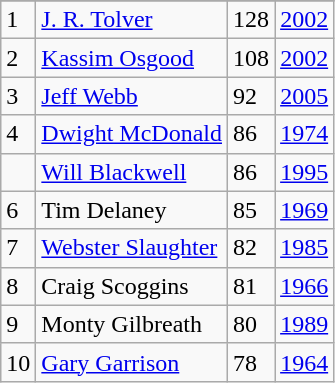<table class="wikitable">
<tr>
</tr>
<tr>
<td>1</td>
<td><a href='#'>J. R. Tolver</a></td>
<td>128</td>
<td><a href='#'>2002</a></td>
</tr>
<tr>
<td>2</td>
<td><a href='#'>Kassim Osgood</a></td>
<td>108</td>
<td><a href='#'>2002</a></td>
</tr>
<tr>
<td>3</td>
<td><a href='#'>Jeff Webb</a></td>
<td>92</td>
<td><a href='#'>2005</a></td>
</tr>
<tr>
<td>4</td>
<td><a href='#'>Dwight McDonald</a></td>
<td>86</td>
<td><a href='#'>1974</a></td>
</tr>
<tr>
<td></td>
<td><a href='#'>Will Blackwell</a></td>
<td>86</td>
<td><a href='#'>1995</a></td>
</tr>
<tr>
<td>6</td>
<td>Tim Delaney</td>
<td>85</td>
<td><a href='#'>1969</a></td>
</tr>
<tr>
<td>7</td>
<td><a href='#'>Webster Slaughter</a></td>
<td>82</td>
<td><a href='#'>1985</a></td>
</tr>
<tr>
<td>8</td>
<td>Craig Scoggins</td>
<td>81</td>
<td><a href='#'>1966</a></td>
</tr>
<tr>
<td>9</td>
<td>Monty Gilbreath</td>
<td>80</td>
<td><a href='#'>1989</a></td>
</tr>
<tr>
<td>10</td>
<td><a href='#'>Gary Garrison</a></td>
<td>78</td>
<td><a href='#'>1964</a></td>
</tr>
</table>
